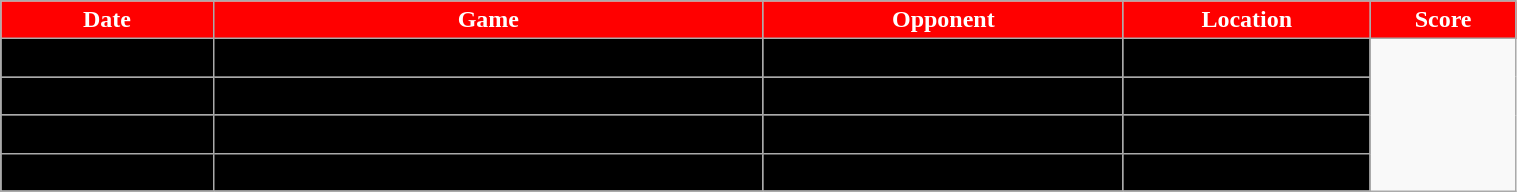<table class="wikitable" width="80%">
<tr align="center"  style="background:red;color:#FFFFFF;">
<td><strong>Date</strong></td>
<td><strong>Game</strong></td>
<td><strong>Opponent</strong></td>
<td><strong>Location</strong></td>
<td><strong>Score</strong></td>
</tr>
<tr align="center" bgcolor=" ">
<td>02-26-12</td>
<td>Hockey East Quarterfinal</td>
<td>New Hampshire</td>
<td>9-1</td>
</tr>
<tr align="center" bgcolor=" ">
<td>03-03-12</td>
<td>Hockey East Semifinal</td>
<td>Boston College</td>
<td>5-2</td>
</tr>
<tr align="center" bgcolor=" ">
<td>03-04-12</td>
<td>Hockey East Final</td>
<td>Providence</td>
<td>2-1 (2 OT)</td>
</tr>
<tr align="center" bgcolor=" ">
<td>03-10-12</td>
<td>NCAA Regional</td>
<td>Cornell</td>
<td>7-8 (3 OT)</td>
</tr>
</table>
